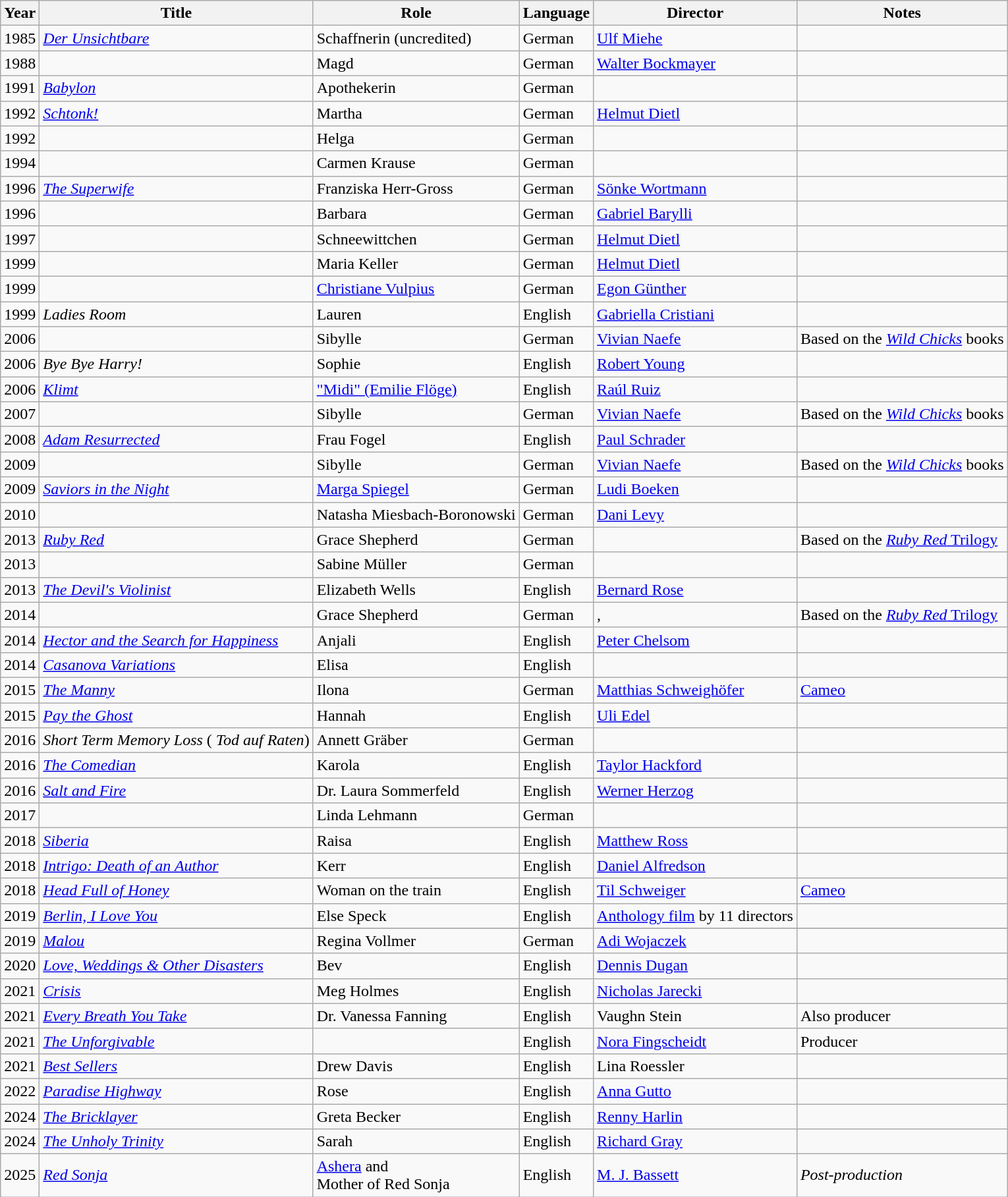<table class="wikitable sortable">
<tr>
<th>Year</th>
<th>Title</th>
<th>Role</th>
<th>Language</th>
<th>Director</th>
<th class="unsortable">Notes</th>
</tr>
<tr>
<td>1985</td>
<td><em><a href='#'>Der Unsichtbare</a></em></td>
<td>Schaffnerin (uncredited)</td>
<td>German</td>
<td><a href='#'>Ulf Miehe</a></td>
<td></td>
</tr>
<tr>
<td>1988</td>
<td><em></em></td>
<td>Magd</td>
<td>German</td>
<td><a href='#'>Walter Bockmayer</a></td>
<td></td>
</tr>
<tr>
<td>1991</td>
<td><em><a href='#'>Babylon</a></em></td>
<td>Apothekerin</td>
<td>German</td>
<td></td>
<td></td>
</tr>
<tr>
<td>1992</td>
<td><em><a href='#'>Schtonk!</a></em></td>
<td>Martha</td>
<td>German</td>
<td><a href='#'>Helmut Dietl</a></td>
<td></td>
</tr>
<tr>
<td>1992</td>
<td><em></em></td>
<td>Helga</td>
<td>German</td>
<td></td>
<td></td>
</tr>
<tr>
<td>1994</td>
<td><em></em></td>
<td>Carmen Krause</td>
<td>German</td>
<td></td>
<td></td>
</tr>
<tr>
<td>1996</td>
<td><em><a href='#'>The Superwife</a></em></td>
<td>Franziska Herr-Gross</td>
<td>German</td>
<td><a href='#'>Sönke Wortmann</a></td>
<td></td>
</tr>
<tr>
<td>1996</td>
<td><em></em></td>
<td>Barbara</td>
<td>German</td>
<td><a href='#'>Gabriel Barylli</a></td>
<td></td>
</tr>
<tr>
<td>1997</td>
<td><em></em></td>
<td>Schneewittchen</td>
<td>German</td>
<td><a href='#'>Helmut Dietl</a></td>
<td></td>
</tr>
<tr>
<td>1999</td>
<td><em></em></td>
<td>Maria Keller</td>
<td>German</td>
<td><a href='#'>Helmut Dietl</a></td>
<td></td>
</tr>
<tr>
<td>1999</td>
<td><em></em></td>
<td><a href='#'>Christiane Vulpius</a></td>
<td>German</td>
<td><a href='#'>Egon Günther</a></td>
<td></td>
</tr>
<tr>
<td>1999</td>
<td><em>Ladies Room</em></td>
<td>Lauren</td>
<td>English</td>
<td><a href='#'>Gabriella Cristiani</a></td>
<td></td>
</tr>
<tr>
<td>2006</td>
<td><em></em></td>
<td>Sibylle</td>
<td>German</td>
<td><a href='#'>Vivian Naefe</a></td>
<td>Based on the <em><a href='#'>Wild Chicks</a></em> books</td>
</tr>
<tr>
<td>2006</td>
<td><em>Bye Bye Harry!</em></td>
<td>Sophie</td>
<td>English</td>
<td><a href='#'>Robert Young</a></td>
<td></td>
</tr>
<tr>
<td>2006</td>
<td><em><a href='#'>Klimt</a></em></td>
<td><a href='#'>"Midi" (Emilie Flöge)</a></td>
<td>English</td>
<td><a href='#'>Raúl Ruiz</a></td>
<td></td>
</tr>
<tr>
<td>2007</td>
<td><em></em></td>
<td>Sibylle</td>
<td>German</td>
<td><a href='#'>Vivian Naefe</a></td>
<td>Based on the <em><a href='#'>Wild Chicks</a></em> books</td>
</tr>
<tr>
<td>2008</td>
<td><em><a href='#'>Adam Resurrected</a></em></td>
<td>Frau Fogel</td>
<td>English</td>
<td><a href='#'>Paul Schrader</a></td>
<td></td>
</tr>
<tr>
<td>2009</td>
<td><em></em></td>
<td>Sibylle</td>
<td>German</td>
<td><a href='#'>Vivian Naefe</a></td>
<td>Based on the <em><a href='#'>Wild Chicks</a></em> books</td>
</tr>
<tr>
<td>2009</td>
<td><em><a href='#'>Saviors in the Night</a></em></td>
<td><a href='#'>Marga Spiegel</a></td>
<td>German</td>
<td><a href='#'>Ludi Boeken</a></td>
<td></td>
</tr>
<tr>
<td>2010</td>
<td><em></em></td>
<td>Natasha Miesbach-Boronowski</td>
<td>German</td>
<td><a href='#'>Dani Levy</a></td>
<td></td>
</tr>
<tr>
<td>2013</td>
<td><em><a href='#'>Ruby Red</a></em></td>
<td>Grace Shepherd</td>
<td>German</td>
<td></td>
<td>Based on the <a href='#'><em>Ruby Red</em> Trilogy</a></td>
</tr>
<tr>
<td>2013</td>
<td><em></em></td>
<td>Sabine Müller</td>
<td>German</td>
<td></td>
<td></td>
</tr>
<tr>
<td>2013</td>
<td><em><a href='#'>The Devil's Violinist</a></em></td>
<td>Elizabeth Wells</td>
<td>English</td>
<td><a href='#'>Bernard Rose</a></td>
<td></td>
</tr>
<tr>
<td>2014</td>
<td><em></em></td>
<td>Grace Shepherd</td>
<td>German</td>
<td>, </td>
<td>Based on the <a href='#'><em>Ruby Red</em> Trilogy</a></td>
</tr>
<tr>
<td>2014</td>
<td><em><a href='#'>Hector and the Search for Happiness</a></em></td>
<td>Anjali</td>
<td>English</td>
<td><a href='#'>Peter Chelsom</a></td>
<td></td>
</tr>
<tr>
<td>2014</td>
<td><em><a href='#'>Casanova Variations</a></em></td>
<td>Elisa</td>
<td>English</td>
<td></td>
<td></td>
</tr>
<tr>
<td>2015</td>
<td><em><a href='#'>The Manny</a></em></td>
<td>Ilona</td>
<td>German</td>
<td><a href='#'>Matthias Schweighöfer</a></td>
<td><a href='#'>Cameo</a></td>
</tr>
<tr>
<td>2015</td>
<td><em><a href='#'>Pay the Ghost</a></em></td>
<td>Hannah</td>
<td>English</td>
<td><a href='#'>Uli Edel</a></td>
<td></td>
</tr>
<tr>
<td>2016</td>
<td><em>Short Term Memory Loss</em> ( <em>Tod auf Raten</em>)</td>
<td>Annett Gräber</td>
<td>German</td>
<td></td>
<td></td>
</tr>
<tr>
<td>2016</td>
<td><em><a href='#'>The Comedian</a></em></td>
<td>Karola</td>
<td>English</td>
<td><a href='#'>Taylor Hackford</a></td>
<td></td>
</tr>
<tr>
<td>2016</td>
<td><em><a href='#'>Salt and Fire</a></em></td>
<td>Dr. Laura Sommerfeld</td>
<td>English</td>
<td><a href='#'>Werner Herzog</a></td>
<td></td>
</tr>
<tr>
<td>2017</td>
<td><em></em></td>
<td>Linda Lehmann</td>
<td>German</td>
<td></td>
<td></td>
</tr>
<tr>
<td>2018</td>
<td><em><a href='#'>Siberia</a></em></td>
<td>Raisa</td>
<td>English</td>
<td><a href='#'>Matthew Ross</a></td>
<td></td>
</tr>
<tr>
<td>2018</td>
<td><em><a href='#'>Intrigo: Death of an Author</a></em></td>
<td>Kerr</td>
<td>English</td>
<td><a href='#'>Daniel Alfredson</a></td>
<td></td>
</tr>
<tr>
<td>2018</td>
<td><em><a href='#'>Head Full of Honey</a></em></td>
<td>Woman on the train</td>
<td>English</td>
<td><a href='#'>Til Schweiger</a></td>
<td><a href='#'>Cameo</a></td>
</tr>
<tr>
<td>2019</td>
<td><em><a href='#'>Berlin, I Love You</a></em></td>
<td>Else Speck</td>
<td>English</td>
<td><a href='#'>Anthology film</a> by 11 directors</td>
<td></td>
</tr>
<tr>
</tr>
<tr>
<td>2019</td>
<td><em><a href='#'>Malou</a></em></td>
<td>Regina Vollmer</td>
<td>German</td>
<td><a href='#'>Adi Wojaczek</a></td>
<td></td>
</tr>
<tr>
<td>2020</td>
<td><em><a href='#'>Love, Weddings & Other Disasters</a></em></td>
<td>Bev</td>
<td>English</td>
<td><a href='#'>Dennis Dugan</a></td>
<td></td>
</tr>
<tr>
<td>2021</td>
<td><em><a href='#'>Crisis</a></em></td>
<td>Meg Holmes</td>
<td>English</td>
<td><a href='#'>Nicholas Jarecki</a></td>
<td></td>
</tr>
<tr>
<td>2021</td>
<td><em><a href='#'>Every Breath You Take</a></em></td>
<td>Dr. Vanessa Fanning</td>
<td>English</td>
<td>Vaughn Stein</td>
<td>Also producer</td>
</tr>
<tr>
<td>2021</td>
<td><em><a href='#'>The Unforgivable</a></em></td>
<td></td>
<td>English</td>
<td><a href='#'>Nora Fingscheidt</a></td>
<td>Producer</td>
</tr>
<tr>
<td>2021</td>
<td><em><a href='#'>Best Sellers</a></em></td>
<td>Drew Davis</td>
<td>English</td>
<td>Lina Roessler</td>
<td></td>
</tr>
<tr>
<td>2022</td>
<td><em><a href='#'>Paradise Highway</a></em></td>
<td>Rose</td>
<td>English</td>
<td><a href='#'>Anna Gutto</a></td>
<td></td>
</tr>
<tr>
<td>2024</td>
<td><em><a href='#'>The Bricklayer</a></em></td>
<td>Greta Becker</td>
<td>English</td>
<td><a href='#'>Renny Harlin</a></td>
<td></td>
</tr>
<tr>
<td>2024</td>
<td><em><a href='#'>The Unholy Trinity</a></em></td>
<td>Sarah</td>
<td>English</td>
<td><a href='#'>Richard Gray</a></td>
<td></td>
</tr>
<tr>
<td>2025</td>
<td><em><a href='#'>Red Sonja</a></em></td>
<td><a href='#'>Ashera</a> and<br>Mother of Red Sonja</td>
<td>English</td>
<td><a href='#'>M. J. Bassett</a></td>
<td><em>Post-production</em></td>
</tr>
</table>
